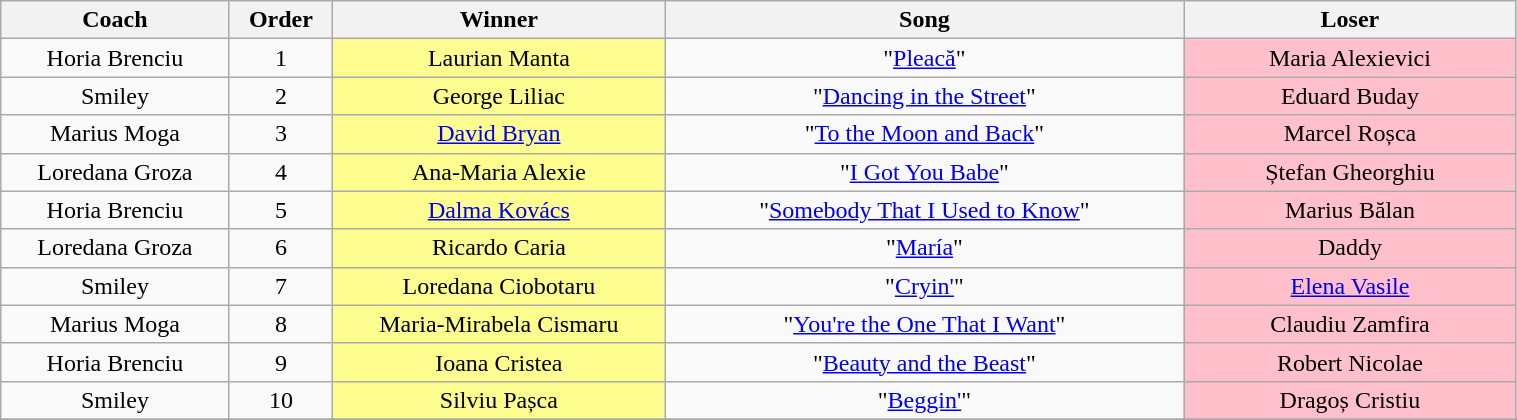<table class="wikitable" style="text-align: center; width:80%;">
<tr>
<th style="width:11%;">Coach</th>
<th style="width:05%;">Order</th>
<th style="width:16%;">Winner</th>
<th style="width:25%;">Song</th>
<th style="width:16%;">Loser</th>
</tr>
<tr>
<td>Horia Brenciu</td>
<td>1</td>
<td style="background:#FDFC8F;">Laurian Manta</td>
<td>"<a href='#'>Pleacă</a>"</td>
<td style="background:pink;">Maria Alexievici</td>
</tr>
<tr>
<td>Smiley</td>
<td>2</td>
<td style="background:#FDFC8F;">George Liliac</td>
<td>"<a href='#'>Dancing in the Street</a>"</td>
<td style="background:pink;">Eduard Buday</td>
</tr>
<tr>
<td>Marius Moga</td>
<td>3</td>
<td style="background:#FDFC8F;"><a href='#'>David Bryan</a></td>
<td>"<a href='#'>To the Moon and Back</a>"</td>
<td style="background:pink;">Marcel Roșca</td>
</tr>
<tr>
<td>Loredana Groza</td>
<td>4</td>
<td style="background:#FDFC8F;">Ana-Maria Alexie</td>
<td>"<a href='#'>I Got You Babe</a>"</td>
<td style="background:pink;">Ștefan Gheorghiu</td>
</tr>
<tr>
<td>Horia Brenciu</td>
<td>5</td>
<td style="background:#FDFC8F;"><a href='#'>Dalma Kovács</a></td>
<td>"<a href='#'>Somebody That I Used to Know</a>"</td>
<td style="background:pink;">Marius Bălan</td>
</tr>
<tr>
<td>Loredana Groza</td>
<td>6</td>
<td style="background:#FDFC8F;">Ricardo Caria</td>
<td>"<a href='#'>María</a>"</td>
<td style="background:pink;">Daddy</td>
</tr>
<tr>
<td>Smiley</td>
<td>7</td>
<td style="background:#FDFC8F;">Loredana Ciobotaru</td>
<td>"<a href='#'>Cryin'</a>"</td>
<td style="background:pink;"><a href='#'>Elena Vasile</a></td>
</tr>
<tr>
<td>Marius Moga</td>
<td>8</td>
<td style="background:#FDFC8F;">Maria-Mirabela Cismaru</td>
<td>"<a href='#'>You're the One That I Want</a>"</td>
<td style="background:pink;">Claudiu Zamfira</td>
</tr>
<tr>
<td>Horia Brenciu</td>
<td>9</td>
<td style="background:#FDFC8F;">Ioana Cristea</td>
<td>"<a href='#'>Beauty and the Beast</a>"</td>
<td style="background:pink;">Robert Nicolae</td>
</tr>
<tr>
<td>Smiley</td>
<td>10</td>
<td style="background:#FDFC8F;">Silviu Pașca</td>
<td>"<a href='#'>Beggin'</a>"</td>
<td style="background:pink;">Dragoș Cristiu</td>
</tr>
<tr>
</tr>
</table>
